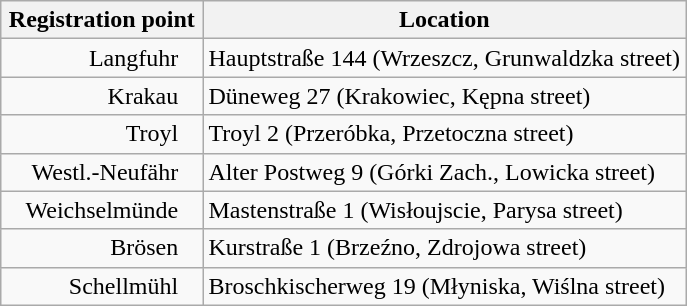<table class="wikitable" border="1">
<tr>
<th>Registration point</th>
<th>Location</th>
</tr>
<tr>
<td style="text-align: right; padding: 0 1em;">Langfuhr</td>
<td>Hauptstraße 144 (Wrzeszcz, Grunwaldzka street)</td>
</tr>
<tr>
<td style="text-align: right; padding: 0 1em;">Krakau</td>
<td>Düneweg 27 (Krakowiec, Kępna street)</td>
</tr>
<tr>
<td style="text-align: right; padding: 0 1em;">Troyl</td>
<td>Troyl 2 (Przeróbka, Przetoczna street)</td>
</tr>
<tr>
<td style="text-align: right; padding: 0 1em;">Westl.-Neufähr</td>
<td>Alter Postweg 9 (Górki Zach., Lowicka street)</td>
</tr>
<tr>
<td style="text-align: right; padding: 0 1em;">Weichselmünde</td>
<td>Mastenstraße 1 (Wisłoujscie, Parysa street)</td>
</tr>
<tr>
<td style="text-align: right; padding: 0 1em;">Brösen</td>
<td>Kurstraße 1 (Brzeźno, Zdrojowa street)</td>
</tr>
<tr>
<td style="text-align: right; padding: 0 1em;">Schellmühl</td>
<td>Broschkischerweg 19 (Młyniska, Wiślna street)</td>
</tr>
</table>
